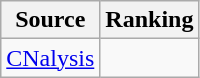<table class="wikitable" style="text-align:center">
<tr>
<th>Source</th>
<th>Ranking</th>
</tr>
<tr>
<td align=left><a href='#'>CNalysis</a></td>
<td></td>
</tr>
</table>
